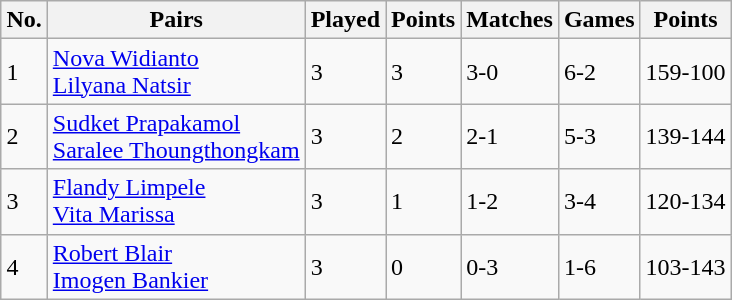<table class=wikitable style="margin:auto;">
<tr>
<th>No.</th>
<th>Pairs</th>
<th>Played</th>
<th>Points</th>
<th>Matches</th>
<th>Games</th>
<th>Points</th>
</tr>
<tr>
<td>1</td>
<td> <a href='#'>Nova Widianto</a> <br>  <a href='#'>Lilyana Natsir</a></td>
<td>3</td>
<td>3</td>
<td>3-0</td>
<td>6-2</td>
<td>159-100</td>
</tr>
<tr>
<td>2</td>
<td> <a href='#'>Sudket Prapakamol</a> <br>  <a href='#'>Saralee Thoungthongkam</a></td>
<td>3</td>
<td>2</td>
<td>2-1</td>
<td>5-3</td>
<td>139-144</td>
</tr>
<tr>
<td>3</td>
<td> <a href='#'>Flandy Limpele</a> <br>  <a href='#'>Vita Marissa</a></td>
<td>3</td>
<td>1</td>
<td>1-2</td>
<td>3-4</td>
<td>120-134</td>
</tr>
<tr>
<td>4</td>
<td> <a href='#'>Robert Blair</a> <br>  <a href='#'>Imogen Bankier</a></td>
<td>3</td>
<td>0</td>
<td>0-3</td>
<td>1-6</td>
<td>103-143</td>
</tr>
</table>
